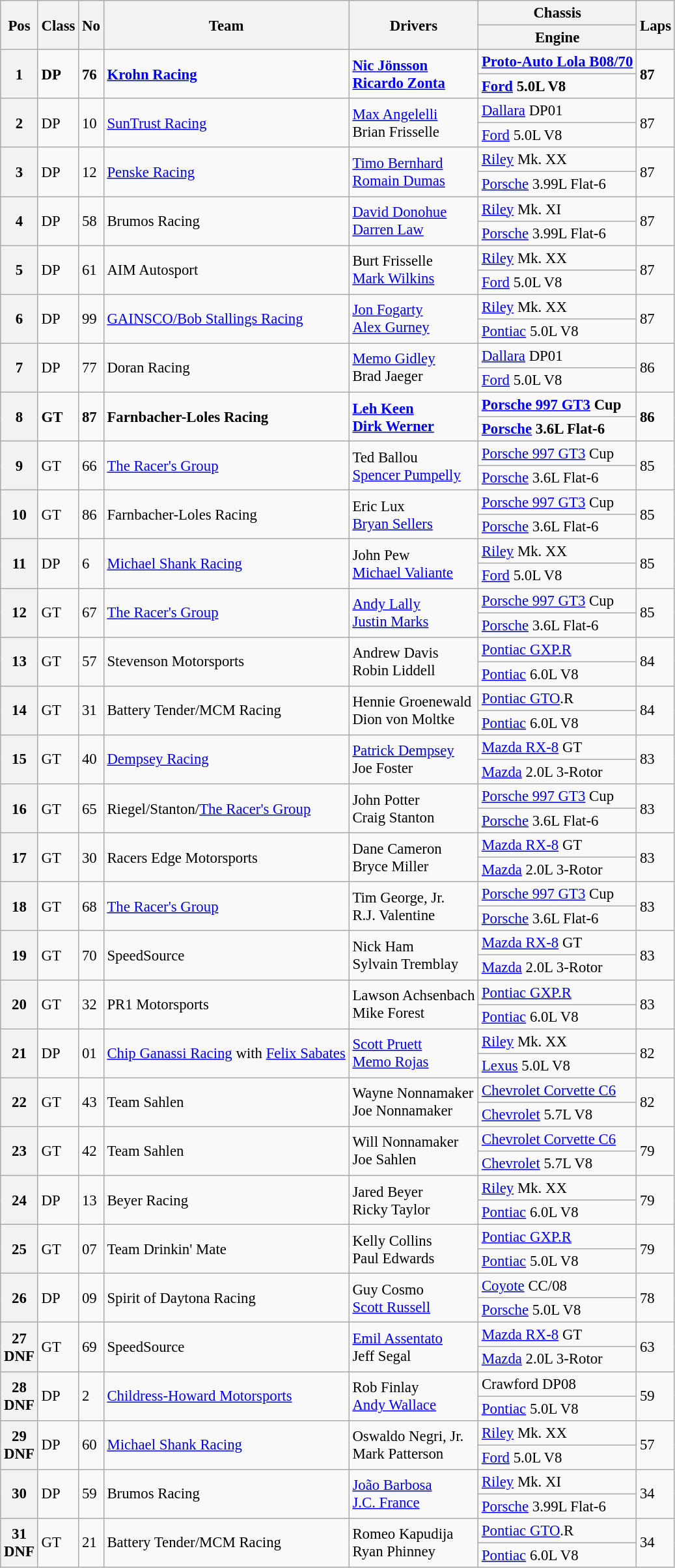<table class="wikitable" style="font-size: 95%;">
<tr>
<th rowspan=2>Pos</th>
<th rowspan=2>Class</th>
<th rowspan=2>No</th>
<th rowspan=2>Team</th>
<th rowspan=2>Drivers</th>
<th>Chassis</th>
<th rowspan=2>Laps</th>
</tr>
<tr>
<th>Engine</th>
</tr>
<tr style="font-weight:bold">
<th rowspan=2>1</th>
<td rowspan=2>DP</td>
<td rowspan=2>76</td>
<td rowspan=2><a href='#'>Krohn Racing</a></td>
<td rowspan=2> <a href='#'>Nic Jönsson</a><br> <a href='#'>Ricardo Zonta</a></td>
<td><a href='#'>Proto-Auto Lola B08/70</a></td>
<td rowspan=2>87</td>
</tr>
<tr style="font-weight:bold">
<td><a href='#'>Ford</a> 5.0L V8</td>
</tr>
<tr>
<th rowspan=2>2</th>
<td rowspan=2>DP</td>
<td rowspan=2>10</td>
<td rowspan=2><a href='#'>SunTrust Racing</a></td>
<td rowspan=2> <a href='#'>Max Angelelli</a><br> Brian Frisselle</td>
<td><a href='#'>Dallara</a> DP01</td>
<td rowspan=2>87</td>
</tr>
<tr>
<td><a href='#'>Ford</a> 5.0L V8</td>
</tr>
<tr>
<th rowspan=2>3</th>
<td rowspan=2>DP</td>
<td rowspan=2>12</td>
<td rowspan=2><a href='#'>Penske Racing</a></td>
<td rowspan=2> <a href='#'>Timo Bernhard</a><br> <a href='#'>Romain Dumas</a></td>
<td><a href='#'>Riley</a> Mk. XX</td>
<td rowspan=2>87</td>
</tr>
<tr>
<td><a href='#'>Porsche</a> 3.99L Flat-6</td>
</tr>
<tr>
<th rowspan=2>4</th>
<td rowspan=2>DP</td>
<td rowspan=2>58</td>
<td rowspan=2>Brumos Racing</td>
<td rowspan=2> <a href='#'>David Donohue</a><br> <a href='#'>Darren Law</a></td>
<td><a href='#'>Riley</a> Mk. XI</td>
<td rowspan=2>87</td>
</tr>
<tr>
<td><a href='#'>Porsche</a> 3.99L Flat-6</td>
</tr>
<tr>
<th rowspan=2>5</th>
<td rowspan=2>DP</td>
<td rowspan=2>61</td>
<td rowspan=2>AIM Autosport</td>
<td rowspan=2> Burt Frisselle<br> <a href='#'>Mark Wilkins</a></td>
<td><a href='#'>Riley</a> Mk. XX</td>
<td rowspan=2>87</td>
</tr>
<tr>
<td><a href='#'>Ford</a> 5.0L V8</td>
</tr>
<tr>
<th rowspan=2>6</th>
<td rowspan=2>DP</td>
<td rowspan=2>99</td>
<td rowspan=2><a href='#'>GAINSCO/Bob Stallings Racing</a></td>
<td rowspan=2> <a href='#'>Jon Fogarty</a><br> <a href='#'>Alex Gurney</a></td>
<td><a href='#'>Riley</a> Mk. XX</td>
<td rowspan=2>87</td>
</tr>
<tr>
<td><a href='#'>Pontiac</a> 5.0L V8</td>
</tr>
<tr>
<th rowspan=2>7</th>
<td rowspan=2>DP</td>
<td rowspan=2>77</td>
<td rowspan=2>Doran Racing</td>
<td rowspan=2> <a href='#'>Memo Gidley</a><br> Brad Jaeger</td>
<td><a href='#'>Dallara</a> DP01</td>
<td rowspan=2>86</td>
</tr>
<tr>
<td><a href='#'>Ford</a> 5.0L V8</td>
</tr>
<tr style="font-weight:bold">
<th rowspan=2>8</th>
<td rowspan=2>GT</td>
<td rowspan=2>87</td>
<td rowspan=2>Farnbacher-Loles Racing</td>
<td rowspan=2> <a href='#'>Leh Keen</a><br> <a href='#'>Dirk Werner</a></td>
<td><a href='#'>Porsche 997 GT3</a> Cup</td>
<td rowspan=2>86</td>
</tr>
<tr style="font-weight:bold">
<td><a href='#'>Porsche</a> 3.6L Flat-6</td>
</tr>
<tr>
<th rowspan=2>9</th>
<td rowspan=2>GT</td>
<td rowspan=2>66</td>
<td rowspan=2><a href='#'>The Racer's Group</a></td>
<td rowspan=2> Ted Ballou<br> <a href='#'>Spencer Pumpelly</a></td>
<td><a href='#'>Porsche 997 GT3</a> Cup</td>
<td rowspan=2>85</td>
</tr>
<tr>
<td><a href='#'>Porsche</a> 3.6L Flat-6</td>
</tr>
<tr>
<th rowspan=2>10</th>
<td rowspan=2>GT</td>
<td rowspan=2>86</td>
<td rowspan=2>Farnbacher-Loles Racing</td>
<td rowspan=2> Eric Lux<br> <a href='#'>Bryan Sellers</a></td>
<td><a href='#'>Porsche 997 GT3</a> Cup</td>
<td rowspan=2>85</td>
</tr>
<tr>
<td><a href='#'>Porsche</a> 3.6L Flat-6</td>
</tr>
<tr>
<th rowspan=2>11</th>
<td rowspan=2>DP</td>
<td rowspan=2>6</td>
<td rowspan=2><a href='#'>Michael Shank Racing</a></td>
<td rowspan=2> John Pew<br> <a href='#'>Michael Valiante</a></td>
<td><a href='#'>Riley</a> Mk. XX</td>
<td rowspan=2>85</td>
</tr>
<tr>
<td><a href='#'>Ford</a> 5.0L V8</td>
</tr>
<tr>
<th rowspan=2>12</th>
<td rowspan=2>GT</td>
<td rowspan=2>67</td>
<td rowspan=2><a href='#'>The Racer's Group</a></td>
<td rowspan=2> <a href='#'>Andy Lally</a><br> <a href='#'>Justin Marks</a></td>
<td><a href='#'>Porsche 997 GT3</a> Cup</td>
<td rowspan=2>85</td>
</tr>
<tr>
<td><a href='#'>Porsche</a> 3.6L Flat-6</td>
</tr>
<tr>
<th rowspan=2>13</th>
<td rowspan=2>GT</td>
<td rowspan=2>57</td>
<td rowspan=2>Stevenson Motorsports</td>
<td rowspan=2> Andrew Davis<br> Robin Liddell</td>
<td><a href='#'>Pontiac GXP.R</a></td>
<td rowspan=2>84</td>
</tr>
<tr>
<td><a href='#'>Pontiac</a> 6.0L V8</td>
</tr>
<tr>
<th rowspan=2>14</th>
<td rowspan=2>GT</td>
<td rowspan=2>31</td>
<td rowspan=2>Battery Tender/MCM Racing</td>
<td rowspan=2> Hennie Groenewald<br> Dion von Moltke</td>
<td><a href='#'>Pontiac GTO</a>.R</td>
<td rowspan=2>84</td>
</tr>
<tr>
<td><a href='#'>Pontiac</a> 6.0L V8</td>
</tr>
<tr>
<th rowspan=2>15</th>
<td rowspan=2>GT</td>
<td rowspan=2>40</td>
<td rowspan=2><a href='#'>Dempsey Racing</a></td>
<td rowspan=2> <a href='#'>Patrick Dempsey</a><br> Joe Foster</td>
<td><a href='#'>Mazda RX-8</a> GT</td>
<td rowspan=2>83</td>
</tr>
<tr>
<td><a href='#'>Mazda</a> 2.0L 3-Rotor</td>
</tr>
<tr>
<th rowspan=2>16</th>
<td rowspan=2>GT</td>
<td rowspan=2>65</td>
<td rowspan=2>Riegel/Stanton/<a href='#'>The Racer's Group</a></td>
<td rowspan=2> John Potter<br> Craig Stanton</td>
<td><a href='#'>Porsche 997 GT3</a> Cup</td>
<td rowspan=2>83</td>
</tr>
<tr>
<td><a href='#'>Porsche</a> 3.6L Flat-6</td>
</tr>
<tr>
<th rowspan=2>17</th>
<td rowspan=2>GT</td>
<td rowspan=2>30</td>
<td rowspan=2>Racers Edge Motorsports</td>
<td rowspan=2> Dane Cameron<br> Bryce Miller</td>
<td><a href='#'>Mazda RX-8</a> GT</td>
<td rowspan=2>83</td>
</tr>
<tr>
<td><a href='#'>Mazda</a> 2.0L 3-Rotor</td>
</tr>
<tr>
<th rowspan=2>18</th>
<td rowspan=2>GT</td>
<td rowspan=2>68</td>
<td rowspan=2><a href='#'>The Racer's Group</a></td>
<td rowspan=2> Tim George, Jr.<br> R.J. Valentine</td>
<td><a href='#'>Porsche 997 GT3</a> Cup</td>
<td rowspan=2>83</td>
</tr>
<tr>
<td><a href='#'>Porsche</a> 3.6L Flat-6</td>
</tr>
<tr>
<th rowspan=2>19</th>
<td rowspan=2>GT</td>
<td rowspan=2>70</td>
<td rowspan=2>SpeedSource</td>
<td rowspan=2> Nick Ham<br> Sylvain Tremblay</td>
<td><a href='#'>Mazda RX-8</a> GT</td>
<td rowspan=2>83</td>
</tr>
<tr>
<td><a href='#'>Mazda</a> 2.0L 3-Rotor</td>
</tr>
<tr>
<th rowspan=2>20</th>
<td rowspan=2>GT</td>
<td rowspan=2>32</td>
<td rowspan=2>PR1 Motorsports</td>
<td rowspan=2> Lawson Achsenbach<br> Mike Forest</td>
<td><a href='#'>Pontiac GXP.R</a></td>
<td rowspan=2>83</td>
</tr>
<tr>
<td><a href='#'>Pontiac</a> 6.0L V8</td>
</tr>
<tr>
<th rowspan=2>21</th>
<td rowspan=2>DP</td>
<td rowspan=2>01</td>
<td rowspan=2><a href='#'>Chip Ganassi Racing</a> with <a href='#'>Felix Sabates</a></td>
<td rowspan=2> <a href='#'>Scott Pruett</a><br> <a href='#'>Memo Rojas</a></td>
<td><a href='#'>Riley</a> Mk. XX</td>
<td rowspan=2>82</td>
</tr>
<tr>
<td><a href='#'>Lexus</a> 5.0L V8</td>
</tr>
<tr>
<th rowspan=2>22</th>
<td rowspan=2>GT</td>
<td rowspan=2>43</td>
<td rowspan=2>Team Sahlen</td>
<td rowspan=2> Wayne Nonnamaker<br> Joe Nonnamaker</td>
<td><a href='#'>Chevrolet Corvette C6</a></td>
<td rowspan=2>82</td>
</tr>
<tr>
<td><a href='#'>Chevrolet</a> 5.7L V8</td>
</tr>
<tr>
<th rowspan=2>23</th>
<td rowspan=2>GT</td>
<td rowspan=2>42</td>
<td rowspan=2>Team Sahlen</td>
<td rowspan=2> Will Nonnamaker<br> Joe Sahlen</td>
<td><a href='#'>Chevrolet Corvette C6</a></td>
<td rowspan=2>79</td>
</tr>
<tr>
<td><a href='#'>Chevrolet</a> 5.7L V8</td>
</tr>
<tr>
<th rowspan=2>24</th>
<td rowspan=2>DP</td>
<td rowspan=2>13</td>
<td rowspan=2>Beyer Racing</td>
<td rowspan=2> Jared Beyer<br> Ricky Taylor</td>
<td><a href='#'>Riley</a> Mk. XX</td>
<td rowspan=2>79</td>
</tr>
<tr>
<td><a href='#'>Pontiac</a> 6.0L V8</td>
</tr>
<tr>
<th rowspan=2>25</th>
<td rowspan=2>GT</td>
<td rowspan=2>07</td>
<td rowspan=2>Team Drinkin' Mate</td>
<td rowspan=2> Kelly Collins<br> Paul Edwards</td>
<td><a href='#'>Pontiac GXP.R</a></td>
<td rowspan=2>79</td>
</tr>
<tr>
<td><a href='#'>Pontiac</a> 5.0L V8</td>
</tr>
<tr>
<th rowspan=2>26</th>
<td rowspan=2>DP</td>
<td rowspan=2>09</td>
<td rowspan=2>Spirit of Daytona Racing</td>
<td rowspan=2> Guy Cosmo<br> <a href='#'>Scott Russell</a></td>
<td><a href='#'>Coyote</a> CC/08</td>
<td rowspan=2>78</td>
</tr>
<tr>
<td><a href='#'>Porsche</a> 5.0L V8</td>
</tr>
<tr>
<th rowspan=2>27<br>DNF</th>
<td rowspan=2>GT</td>
<td rowspan=2>69</td>
<td rowspan=2>SpeedSource</td>
<td rowspan=2> <a href='#'>Emil Assentato</a><br> Jeff Segal</td>
<td><a href='#'>Mazda RX-8</a> GT</td>
<td rowspan=2>63</td>
</tr>
<tr>
<td><a href='#'>Mazda</a> 2.0L 3-Rotor</td>
</tr>
<tr>
<th rowspan=2>28<br>DNF</th>
<td rowspan=2>DP</td>
<td rowspan=2>2</td>
<td rowspan=2><a href='#'>Childress-Howard Motorsports</a></td>
<td rowspan=2> Rob Finlay<br> <a href='#'>Andy Wallace</a></td>
<td>Crawford DP08</td>
<td rowspan=2>59</td>
</tr>
<tr>
<td><a href='#'>Pontiac</a> 5.0L V8</td>
</tr>
<tr>
<th rowspan=2>29<br>DNF</th>
<td rowspan=2>DP</td>
<td rowspan=2>60</td>
<td rowspan=2><a href='#'>Michael Shank Racing</a></td>
<td rowspan=2> Oswaldo Negri, Jr.<br> Mark Patterson</td>
<td><a href='#'>Riley</a> Mk. XX</td>
<td rowspan=2>57</td>
</tr>
<tr>
<td><a href='#'>Ford</a> 5.0L V8</td>
</tr>
<tr>
<th rowspan=2>30</th>
<td rowspan=2>DP</td>
<td rowspan=2>59</td>
<td rowspan=2>Brumos Racing</td>
<td rowspan=2> <a href='#'>João Barbosa</a><br> <a href='#'>J.C. France</a></td>
<td><a href='#'>Riley</a> Mk. XI</td>
<td rowspan=2>34</td>
</tr>
<tr>
<td><a href='#'>Porsche</a> 3.99L Flat-6</td>
</tr>
<tr>
<th rowspan=2>31<br>DNF</th>
<td rowspan=2>GT</td>
<td rowspan=2>21</td>
<td rowspan=2>Battery Tender/MCM Racing</td>
<td rowspan=2> Romeo Kapudija<br> Ryan Phinney</td>
<td><a href='#'>Pontiac GTO</a>.R</td>
<td rowspan=2>34</td>
</tr>
<tr>
<td><a href='#'>Pontiac</a> 6.0L V8</td>
</tr>
</table>
